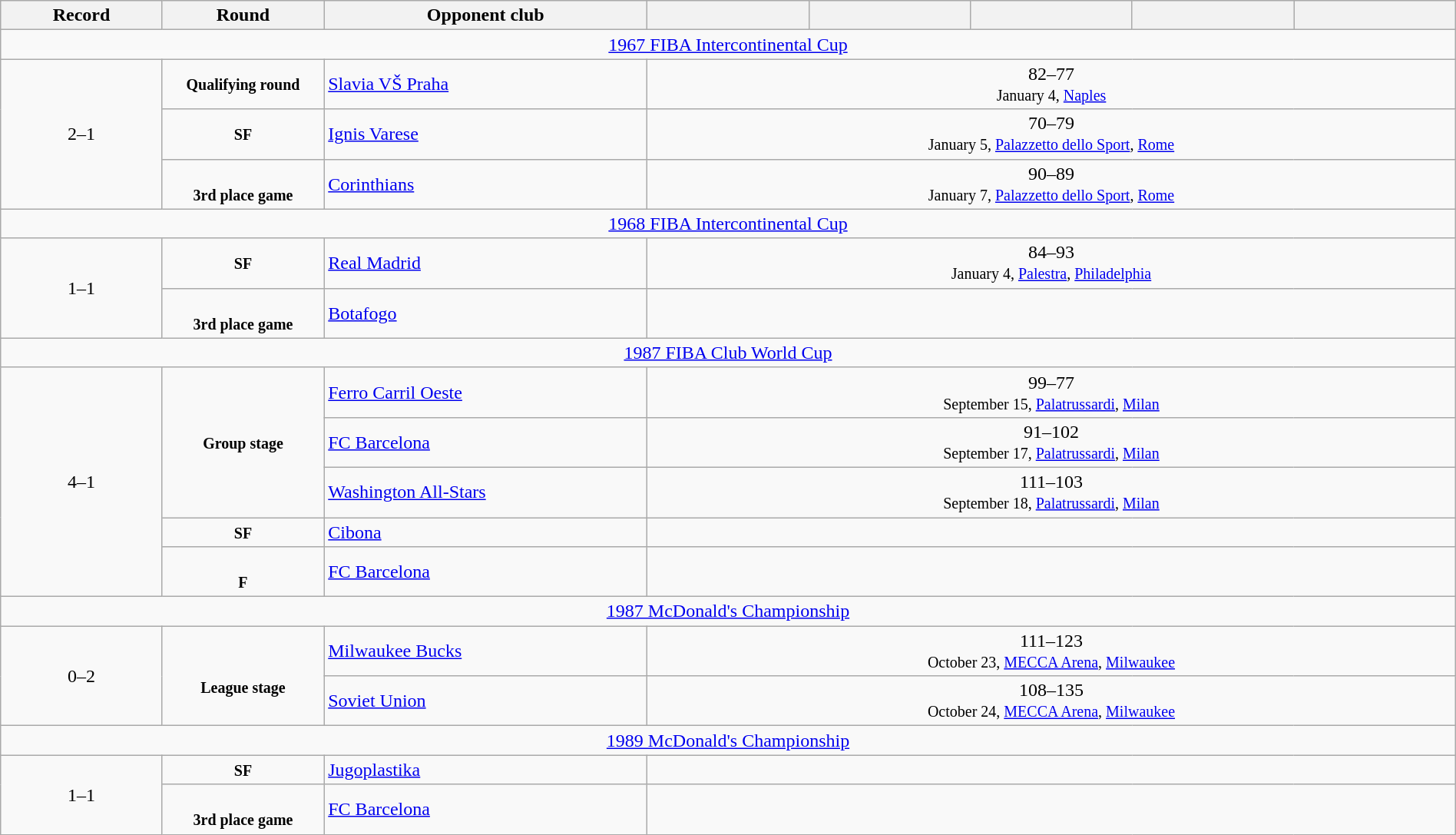<table class="wikitable" width=100% style="text-align: center;">
<tr>
<th width=10%>Record</th>
<th width=10%>Round</th>
<th width=20%>Opponent club</th>
<th width=10%></th>
<th width=10%></th>
<th width=10%></th>
<th width=10%></th>
<th width=10%></th>
</tr>
<tr>
<td colspan=8><a href='#'>1967 FIBA Intercontinental Cup</a></td>
</tr>
<tr>
<td rowspan=3>2–1</td>
<td><small><strong>Qualifying round</strong></small></td>
<td align=left> <a href='#'>Slavia VŠ Praha</a></td>
<td colspan=5 style="text-align:center;">82–77<br><small>January 4, <a href='#'>Naples</a></small></td>
</tr>
<tr>
<td><small><strong>SF</strong></small></td>
<td align=left> <a href='#'>Ignis Varese</a></td>
<td colspan=5 style="text-align:center;">70–79<br><small>January 5, <a href='#'>Palazzetto dello Sport</a>, <a href='#'>Rome</a></small></td>
</tr>
<tr>
<td><br><small><strong>3rd place game</strong></small></td>
<td align=left> <a href='#'>Corinthians</a></td>
<td colspan=5 style="text-align:center;">90–89<br><small>January 7, <a href='#'>Palazzetto dello Sport</a>, <a href='#'>Rome</a></small></td>
</tr>
<tr>
<td colspan=8><a href='#'>1968 FIBA Intercontinental Cup</a></td>
</tr>
<tr>
<td rowspan=2>1–1</td>
<td><small><strong>SF</strong></small></td>
<td align=left> <a href='#'>Real Madrid</a></td>
<td colspan=5 style="text-align:center;">84–93<br><small>January 4, <a href='#'>Palestra</a>, <a href='#'>Philadelphia</a></small></td>
</tr>
<tr>
<td><br><small><strong>3rd place game</strong></small></td>
<td align=left> <a href='#'>Botafogo</a></td>
<td colspan=5></td>
</tr>
<tr>
<td colspan=8><a href='#'>1987 FIBA Club World Cup</a></td>
</tr>
<tr>
<td rowspan=5>4–1</td>
<td rowspan=3><small><strong>Group stage</strong></small></td>
<td align=left> <a href='#'>Ferro Carril Oeste</a></td>
<td colspan=5>99–77 <br><small>September 15, <a href='#'>Palatrussardi</a>, <a href='#'>Milan</a></small></td>
</tr>
<tr>
<td align=left> <a href='#'>FC Barcelona</a></td>
<td colspan=5>91–102 <br><small>September 17, <a href='#'>Palatrussardi</a>, <a href='#'>Milan</a></small></td>
</tr>
<tr>
<td align=left> <a href='#'>Washington All-Stars</a></td>
<td colspan=5>111–103 <br><small>September 18, <a href='#'>Palatrussardi</a>, <a href='#'>Milan</a></small></td>
</tr>
<tr>
<td><small><strong>SF</strong></small></td>
<td align=left> <a href='#'>Cibona</a></td>
<td colspan=5></td>
</tr>
<tr>
<td><br><small><strong>F</strong></small></td>
<td align=left> <a href='#'>FC Barcelona</a></td>
<td colspan=5></td>
</tr>
<tr>
<td colspan=8><a href='#'>1987 McDonald's Championship</a></td>
</tr>
<tr>
<td rowspan=2>0–2</td>
<td rowspan=2><br><small><strong>League stage</strong></small></td>
<td align=left> <a href='#'>Milwaukee Bucks</a></td>
<td colspan=5>111–123 <br><small>October 23, <a href='#'>MECCA Arena</a>, <a href='#'>Milwaukee</a></small></td>
</tr>
<tr>
<td align=left> <a href='#'>Soviet Union</a></td>
<td colspan=5>108–135 <br><small>October 24, <a href='#'>MECCA Arena</a>, <a href='#'>Milwaukee</a></small></td>
</tr>
<tr>
<td colspan=8><a href='#'>1989 McDonald's Championship</a></td>
</tr>
<tr>
<td rowspan=2>1–1</td>
<td><small><strong>SF</strong></small></td>
<td align=left> <a href='#'>Jugoplastika</a></td>
<td colspan=5></td>
</tr>
<tr>
<td><br><small><strong>3rd place game</strong></small></td>
<td align=left> <a href='#'>FC Barcelona</a></td>
<td colspan=5></td>
</tr>
</table>
